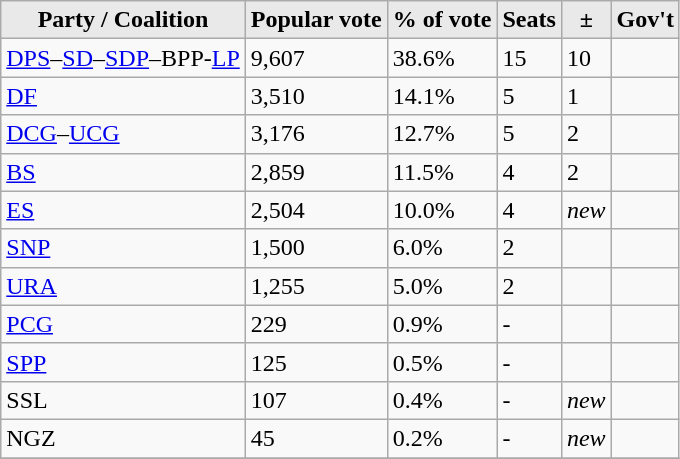<table class="wikitable">
<tr>
<th style="background-color:#E9E9E9">Party / Coalition</th>
<th style="background-color:#E9E9E9">Popular vote</th>
<th style="background-color:#E9E9E9">% of vote</th>
<th style="background-color:#E9E9E9">Seats</th>
<th style="background-color:#E9E9E9">±</th>
<th style="background-color:#E9E9E9">Gov't</th>
</tr>
<tr>
<td align="left"><a href='#'>DPS</a>–<a href='#'>SD</a>–<a href='#'>SDP</a>–BPP-<a href='#'>LP</a></td>
<td>9,607</td>
<td>38.6%</td>
<td>15</td>
<td>10</td>
<td></td>
</tr>
<tr>
<td align="left"><a href='#'>DF</a></td>
<td>3,510</td>
<td>14.1%</td>
<td>5</td>
<td>1</td>
<td></td>
</tr>
<tr>
<td align="left"><a href='#'>DCG</a>–<a href='#'>UCG</a></td>
<td>3,176</td>
<td>12.7%</td>
<td>5</td>
<td>2</td>
<td></td>
</tr>
<tr>
<td align="left"><a href='#'>BS</a></td>
<td>2,859</td>
<td>11.5%</td>
<td>4</td>
<td>2</td>
<td></td>
</tr>
<tr>
<td align="left"><a href='#'>ES</a></td>
<td>2,504</td>
<td>10.0%</td>
<td>4</td>
<td><em>new</em></td>
<td></td>
</tr>
<tr>
<td align="left"><a href='#'>SNP</a></td>
<td>1,500</td>
<td>6.0%</td>
<td>2</td>
<td></td>
<td></td>
</tr>
<tr>
<td align="left"><a href='#'>URA</a></td>
<td>1,255</td>
<td>5.0%</td>
<td>2</td>
<td></td>
<td></td>
</tr>
<tr>
<td align="left"><a href='#'>PCG</a></td>
<td>229</td>
<td>0.9%</td>
<td>-</td>
<td></td>
<td></td>
</tr>
<tr>
<td align="left"><a href='#'>SPP</a></td>
<td>125</td>
<td>0.5%</td>
<td>-</td>
<td></td>
<td></td>
</tr>
<tr>
<td align="left">SSL</td>
<td>107</td>
<td>0.4%</td>
<td>-</td>
<td><em>new</em></td>
<td></td>
</tr>
<tr>
<td align="left">NGZ</td>
<td>45</td>
<td>0.2%</td>
<td>-</td>
<td><em>new</em></td>
<td></td>
</tr>
<tr>
</tr>
</table>
